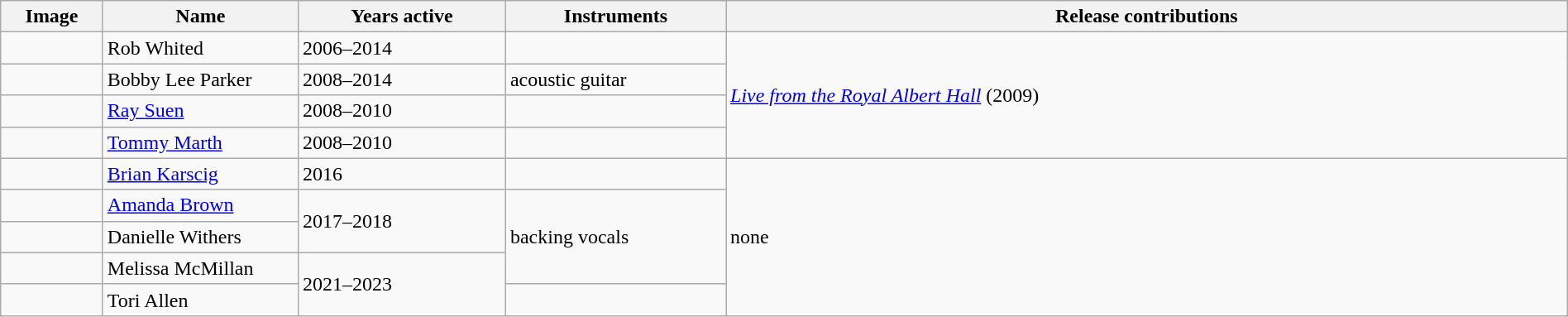<table class="wikitable" width="100%" border="1">
<tr>
<th width="75">Image</th>
<th width="150">Name</th>
<th width="160">Years active</th>
<th width="170">Instruments</th>
<th>Release contributions</th>
</tr>
<tr>
<td></td>
<td>Rob Whited</td>
<td>2006–2014</td>
<td></td>
<td rowspan="4"><em><a href='#'>Live from the Royal Albert Hall</a></em> (2009)</td>
</tr>
<tr>
<td></td>
<td>Bobby Lee Parker</td>
<td>2008–2014</td>
<td>acoustic guitar</td>
</tr>
<tr>
<td></td>
<td><a href='#'>Ray Suen</a></td>
<td>2008–2010</td>
<td></td>
</tr>
<tr>
<td></td>
<td><a href='#'>Tommy Marth</a></td>
<td>2008–2010 </td>
<td></td>
</tr>
<tr>
<td></td>
<td><a href='#'>Brian Karscig</a></td>
<td>2016</td>
<td></td>
<td rowspan="5">none</td>
</tr>
<tr>
<td></td>
<td><a href='#'>Amanda Brown</a></td>
<td rowspan="2">2017–2018</td>
<td rowspan="3">backing vocals</td>
</tr>
<tr>
<td></td>
<td>Danielle Withers</td>
</tr>
<tr>
<td></td>
<td>Melissa McMillan</td>
<td rowspan="2">2021–2023</td>
</tr>
<tr>
<td></td>
<td>Tori Allen</td>
<td></td>
</tr>
</table>
